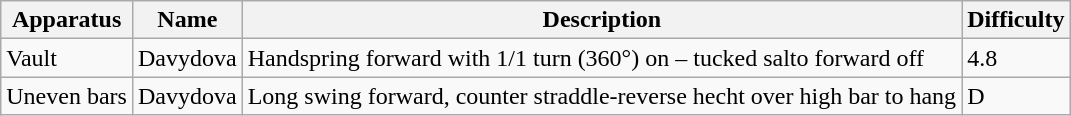<table class="wikitable">
<tr>
<th>Apparatus</th>
<th>Name</th>
<th>Description</th>
<th>Difficulty</th>
</tr>
<tr>
<td>Vault</td>
<td>Davydova</td>
<td>Handspring forward with 1/1 turn (360°) on – tucked salto forward off</td>
<td>4.8</td>
</tr>
<tr>
<td>Uneven bars</td>
<td>Davydova</td>
<td>Long swing forward, counter straddle-reverse hecht over high bar to hang</td>
<td>D</td>
</tr>
</table>
